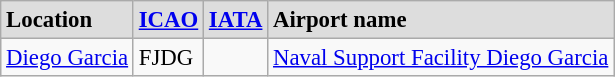<table class="wikitable sortable" style="font-size:95%;">
<tr valign=baseline style="font-weight:bold; background-color: #DDDDDD;">
<td>Location</td>
<td><a href='#'>ICAO</a></td>
<td><a href='#'>IATA</a></td>
<td>Airport name</td>
</tr>
<tr valign=top>
<td><a href='#'>Diego Garcia</a></td>
<td>FJDG</td>
<td></td>
<td><a href='#'>Naval Support Facility Diego Garcia</a></td>
</tr>
</table>
